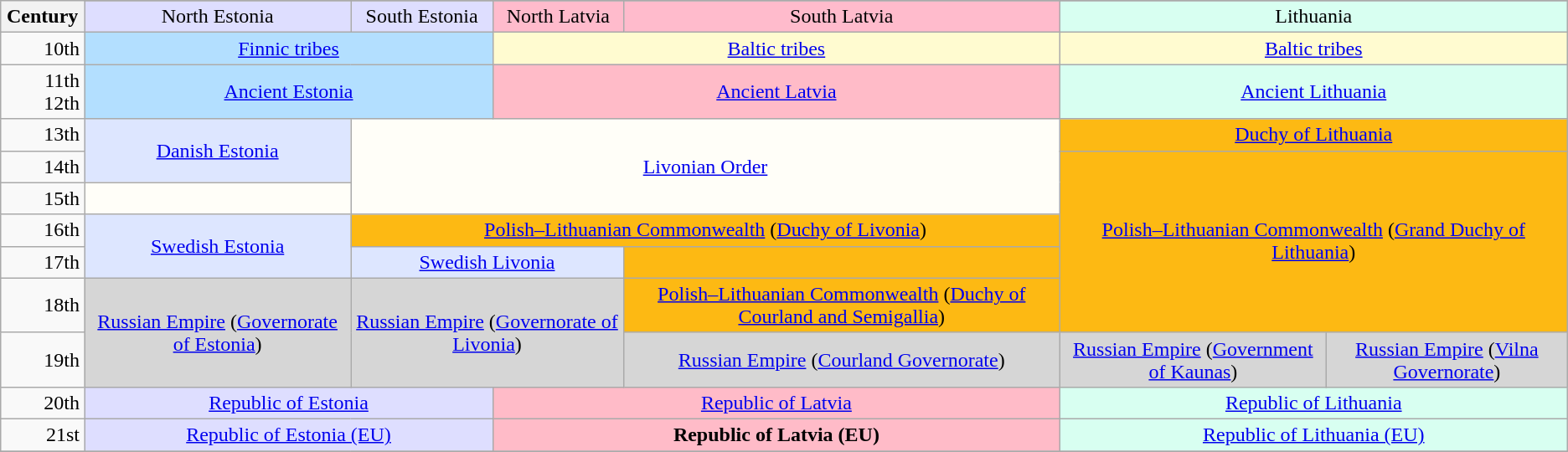<table class="wikitable" style="text-align: center;">
<tr>
<th rowspan="2">Century</th>
</tr>
<tr>
<td style="background-color: #DEDEFF;"><span>North Estonia</span></td>
<td style="background-color: #DEDEFF;"><span>South Estonia</span></td>
<td style="background-color: #FFBBCC;"><span>North Latvia</span></td>
<td style="background-color: #FFBBCC;"><span>South Latvia</span></td>
<td colspan="2" rowspan="1" style="background-color: #D8FFF1;"><span>Lithuania</span></td>
</tr>
<tr>
<td style="text-align: right;">10th</td>
<td colspan="2" rowspan="1" style="background-color: #B3DFFF;"><a href='#'>Finnic tribes</a></td>
<td colspan="2" rowspan="1" style="background-color: #FFFBD0;"><a href='#'>Baltic tribes</a></td>
<td colspan="2" rowspan="1" style="background-color: #FFFBD0;"><a href='#'>Baltic tribes</a></td>
</tr>
<tr>
<td style="text-align: right;">11th 12th</td>
<td colspan="2" rowspan="1" style="background-color: #B3DFFF;"><span><a href='#'>Ancient Estonia</a></span></td>
<td colspan="2" rowspan="1" style="background-color: #FFBBC8;"><span><a href='#'>Ancient Latvia</a></span></td>
<td colspan="2" rowspan="1" style="background-color: #D8FFF1;"><span><a href='#'>Ancient Lithuania</a></span></td>
</tr>
<tr>
<td style="text-align: right;">13th</td>
<td colspan="1" rowspan="2" style="background-color: #DDE6FF;"><span><a href='#'>Danish Estonia</a></span></td>
<td colspan="3" rowspan="3" style="background-color: #FFFEF8;"><span><a href='#'>Livonian Order</a></span></td>
<td colspan="2" rowspan="1" style="background-color: #FDB913;"><span><a href='#'>Duchy of Lithuania</a></span></td>
</tr>
<tr>
<td style="text-align: right;">14th</td>
<td colspan="2" rowspan="5" style="background-color: #FDB913;"><span><a href='#'>Polish–Lithuanian Commonwealth</a> (<a href='#'>Grand Duchy of Lithuania</a>)</span></td>
</tr>
<tr>
<td style="text-align: right;">15th</td>
<td colspan="1" rowspan="1" style="background-color: #FFFEF8;"></td>
</tr>
<tr>
<td style="text-align: right;">16th</td>
<td colspan="1" rowspan="2" style="background-color: #DDE6FF;"><span><a href='#'>Swedish Estonia</a></span></td>
<td colspan="3" rowspan="1" style="background-color: #FDB913;"><span><a href='#'>Polish–Lithuanian Commonwealth</a> (<a href='#'>Duchy of Livonia</a>)</span></td>
</tr>
<tr>
<td style="text-align: right;">17th</td>
<td colspan="2" rowspan="1" style="background-color: #DDE6FF;"><span><a href='#'>Swedish Livonia</a></span></td>
<td colspan="1" rowspan="1" style="background-color: #FDB913;"><span></span></td>
</tr>
<tr>
<td style="text-align: right;">18th</td>
<td colspan="1" rowspan="2" style="background-color: #D6D6D6;"><span><a href='#'>Russian Empire</a> (<a href='#'>Governorate of Estonia</a>)</span></td>
<td colspan="2" rowspan="2" style="background-color: #D6D6D6;"><span><a href='#'>Russian Empire</a> (<a href='#'>Governorate of Livonia</a>)</span></td>
<td colspan="1" rowspan="1" style="background-color: #FDB913;"><span><a href='#'>Polish–Lithuanian Commonwealth</a> (<a href='#'>Duchy of Courland and Semigallia</a>)</span></td>
</tr>
<tr>
<td style="text-align: right;">19th</td>
<td colspan="1" rowspan="1" style="background-color: #D6D6D6;"><span><a href='#'>Russian Empire</a> (<a href='#'>Courland Governorate</a>)</span></td>
<td colspan="1" rowspan="1" style="background-color: #D6D6D6;"><span><a href='#'>Russian Empire</a> (<a href='#'>Government of Kaunas</a>)</span></td>
<td colspan="1" rowspan="1" style="background-color: #D6D6D6;"><span><a href='#'>Russian Empire</a> (<a href='#'>Vilna Governorate</a>)</span></td>
</tr>
<tr>
<td style="text-align: right;">20th</td>
<td colspan="2" rowspan="1" style="background-color: #DEDEFF;"><span><a href='#'>Republic of Estonia</a></span></td>
<td colspan="2" rowspan="1" style="background-color: #FFBBC8;"><span><a href='#'>Republic of Latvia</a></span></td>
<td colspan="2" rowspan="1" style="background-color: #D8FFF1;"><span><a href='#'>Republic of Lithuania</a></span></td>
</tr>
<tr>
<td style="text-align: right;">21st</td>
<td colspan="2" rowspan="1" style="background-color: #DEDEFF;"><span><a href='#'>Republic of Estonia (EU)</a></span></td>
<td colspan="2" rowspan="1" style="background-color: #FFBBC8;"><span><strong>Republic of Latvia (EU)</strong></span></td>
<td colspan="2" rowspan="1" style="background-color: #D8FFF1;"><span><a href='#'>Republic of Lithuania (EU)</a></span></td>
</tr>
<tr>
</tr>
</table>
